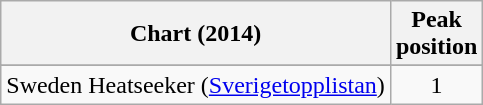<table class="wikitable sortable">
<tr>
<th align="left">Chart (2014)</th>
<th align="center">Peak<br>position</th>
</tr>
<tr>
</tr>
<tr>
</tr>
<tr>
</tr>
<tr>
<td>Sweden Heatseeker (<a href='#'>Sverigetopplistan</a>)</td>
<td align=center>1</td>
</tr>
</table>
